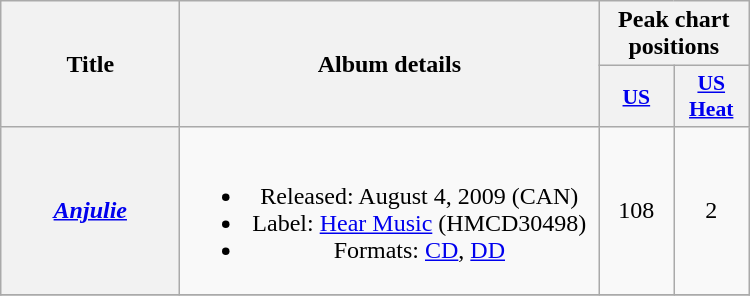<table class="wikitable plainrowheaders" style="text-align:center;">
<tr>
<th scope="col" rowspan="2" style="width:7em;">Title</th>
<th scope="col" rowspan="2" style="width:17em;">Album details</th>
<th scope="col" colspan="2">Peak chart positions</th>
</tr>
<tr>
<th style="width:3em;font-size:90%"><a href='#'>US</a><br></th>
<th style="width:3em;font-size:90%"><a href='#'>US<br>Heat</a><br></th>
</tr>
<tr>
<th scope="row"><em><a href='#'>Anjulie</a></em></th>
<td><br><ul><li>Released: August 4, 2009 <span>(CAN)</span></li><li>Label: <a href='#'>Hear Music</a> <span>(HMCD30498)</span></li><li>Formats: <a href='#'>CD</a>, <a href='#'>DD</a></li></ul></td>
<td>108</td>
<td>2</td>
</tr>
<tr>
</tr>
</table>
